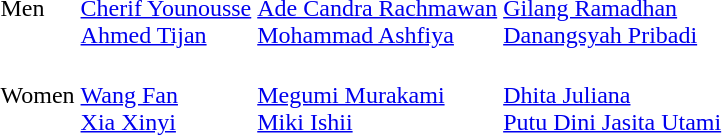<table>
<tr>
<td>Men<br></td>
<td><br><a href='#'>Cherif Younousse</a><br><a href='#'>Ahmed Tijan</a></td>
<td><br><a href='#'>Ade Candra Rachmawan</a><br><a href='#'>Mohammad Ashfiya</a></td>
<td><br><a href='#'>Gilang Ramadhan</a><br><a href='#'>Danangsyah Pribadi</a></td>
</tr>
<tr>
<td>Women<br></td>
<td><br><a href='#'>Wang Fan</a><br><a href='#'>Xia Xinyi</a></td>
<td><br><a href='#'>Megumi Murakami</a><br><a href='#'>Miki Ishii</a></td>
<td><br><a href='#'>Dhita Juliana</a><br><a href='#'>Putu Dini Jasita Utami</a></td>
</tr>
</table>
